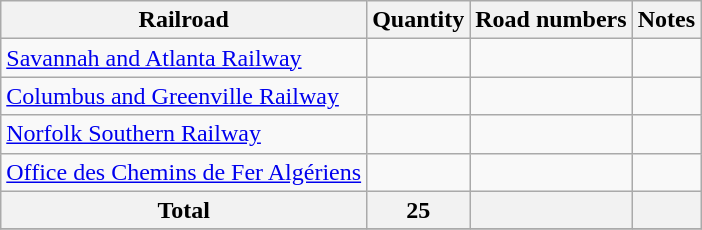<table class="wikitable">
<tr>
<th>Railroad</th>
<th>Quantity</th>
<th>Road numbers</th>
<th>Notes</th>
</tr>
<tr>
<td><a href='#'>Savannah and Atlanta Railway</a></td>
<td></td>
<td></td>
<td></td>
</tr>
<tr>
<td><a href='#'>Columbus and Greenville Railway</a></td>
<td></td>
<td></td>
<td></td>
</tr>
<tr>
<td><a href='#'>Norfolk Southern Railway</a></td>
<td></td>
<td></td>
<td></td>
</tr>
<tr>
<td><a href='#'>Office des Chemins de Fer Algériens</a></td>
<td></td>
<td></td>
<td></td>
</tr>
<tr>
<th>Total</th>
<th>25</th>
<th></th>
<th></th>
</tr>
<tr>
</tr>
</table>
